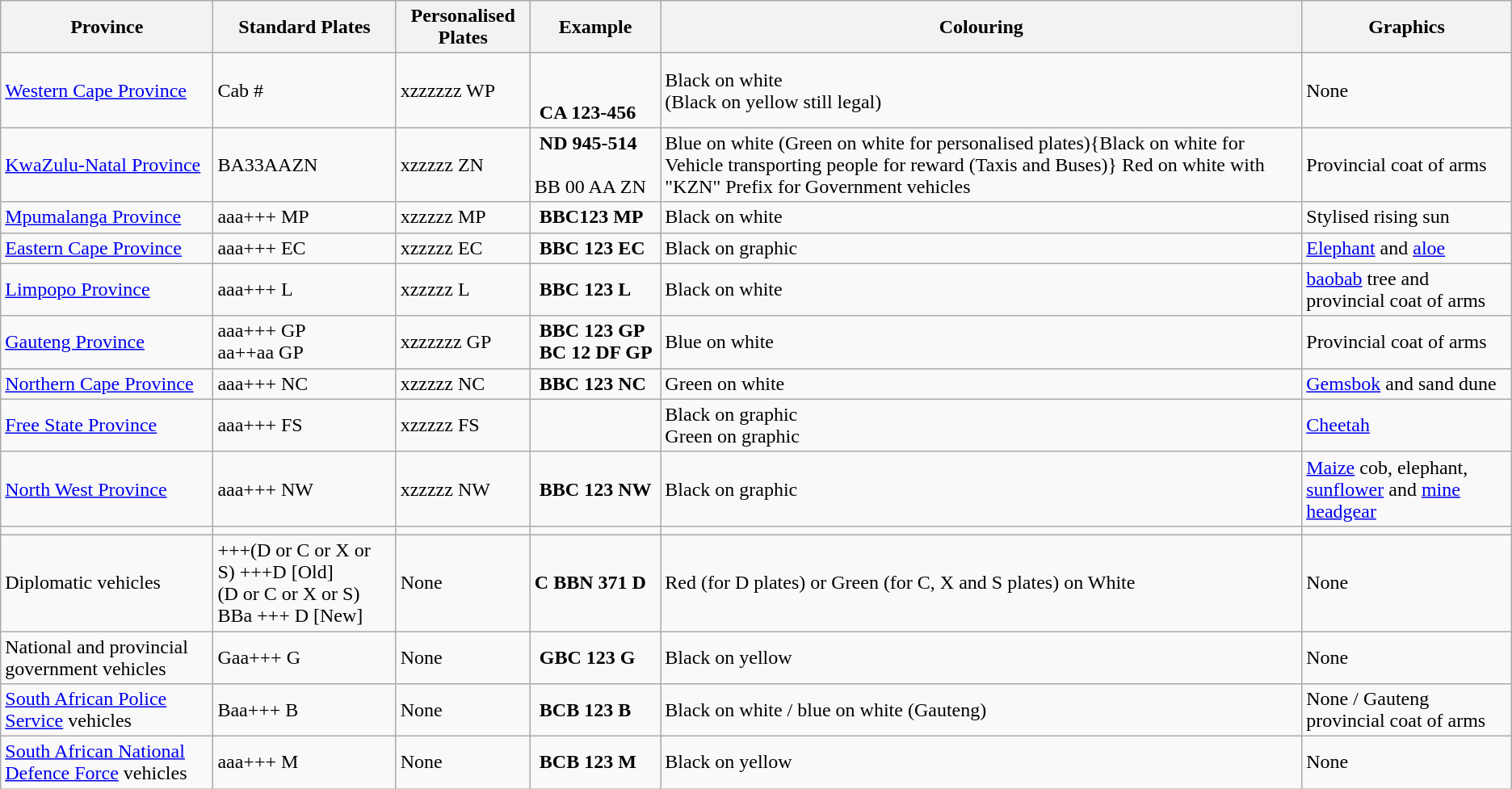<table class="wikitable" style="text-align:left; border:1px">
<tr>
<th>Province</th>
<th>Standard Plates</th>
<th>Personalised Plates</th>
<th>Example</th>
<th>Colouring</th>
<th>Graphics</th>
</tr>
<tr>
<td><a href='#'>Western Cape Province</a></td>
<td>Cab #</td>
<td>xzzzzzz WP</td>
<td><strong></strong><br><br><strong><span> CA 123-456 </span></strong></td>
<td>Black on white<br>(Black on yellow still legal)</td>
<td>None</td>
</tr>
<tr>
<td><a href='#'>KwaZulu-Natal Province</a></td>
<td>BA33AAZN</td>
<td>xzzzzz ZN</td>
<td><strong><span> ND 945-514 </span></strong><br><br>BB 00 AA ZN</td>
<td>Blue on white (Green on white for personalised plates){Black on white for Vehicle transporting people for reward (Taxis and Buses)}  Red on white with "KZN" Prefix for Government vehicles</td>
<td>Provincial coat of arms</td>
</tr>
<tr>
<td><a href='#'>Mpumalanga Province</a></td>
<td>aaa+++ MP</td>
<td>xzzzzz MP</td>
<td><strong><span> BBC123 MP </span></strong> <br></td>
<td>Black on white</td>
<td>Stylised rising sun</td>
</tr>
<tr>
<td><a href='#'>Eastern Cape Province</a></td>
<td>aaa+++ EC</td>
<td>xzzzzz EC</td>
<td><strong><span> BBC 123 EC </span></strong> <br></td>
<td>Black on graphic</td>
<td><a href='#'>Elephant</a> and <a href='#'>aloe</a></td>
</tr>
<tr>
<td><a href='#'>Limpopo Province</a></td>
<td>aaa+++ L</td>
<td>xzzzzz L</td>
<td><strong><span> BBC 123 L </span></strong> <br></td>
<td>Black on white</td>
<td><a href='#'>baobab</a> tree and provincial coat of arms</td>
</tr>
<tr>
<td><a href='#'>Gauteng Province</a></td>
<td>aaa+++ GP<br>aa++aa GP</td>
<td>xzzzzzz GP</td>
<td><strong><span> BBC 123 GP <br> BC 12 DF GP </span></strong><br></td>
<td>Blue on white</td>
<td>Provincial coat of arms</td>
</tr>
<tr>
<td><a href='#'>Northern Cape Province</a></td>
<td>aaa+++ NC</td>
<td>xzzzzz NC</td>
<td><strong><span> BBC 123 NC </span></strong> <br></td>
<td>Green on white</td>
<td><a href='#'>Gemsbok</a> and sand dune</td>
</tr>
<tr>
<td><a href='#'>Free State Province</a></td>
<td>aaa+++ FS</td>
<td>xzzzzz FS</td>
<td><br></td>
<td>Black on graphic<br>Green on graphic</td>
<td><a href='#'>Cheetah</a></td>
</tr>
<tr>
<td><a href='#'>North West Province</a></td>
<td>aaa+++ NW</td>
<td>xzzzzz NW</td>
<td><strong> BBC 123 NW </strong><br></td>
<td>Black on graphic</td>
<td><a href='#'>Maize</a> cob, elephant, <a href='#'>sunflower</a> and <a href='#'>mine headgear</a></td>
</tr>
<tr>
<td></td>
<td></td>
<td></td>
<td></td>
<td></td>
<td></td>
</tr>
<tr>
<td>Diplomatic vehicles</td>
<td>+++(D or C or X or S) +++D [Old]<br>(D or C or X or S) BBa +++ D [New]</td>
<td>None</td>
<td><strong><span>C BBN 371 D </span></strong></td>
<td>Red (for D plates) or Green (for C, X and S plates) on White</td>
<td>None</td>
</tr>
<tr>
<td>National and provincial government vehicles</td>
<td>Gaa+++ G</td>
<td>None</td>
<td><strong><span> GBC 123 G </span></strong></td>
<td>Black on yellow</td>
<td>None</td>
</tr>
<tr>
<td><a href='#'>South African Police Service</a> vehicles</td>
<td>Baa+++ B</td>
<td>None</td>
<td><strong><span> BCB 123 B </span></strong> <br></td>
<td>Black on white / blue on white (Gauteng)</td>
<td>None / Gauteng provincial coat of arms</td>
</tr>
<tr>
<td><a href='#'>South African National Defence Force</a> vehicles</td>
<td>aaa+++ M</td>
<td>None</td>
<td><strong><span> BCB 123 M </span></strong></td>
<td>Black on yellow</td>
<td>None</td>
</tr>
</table>
